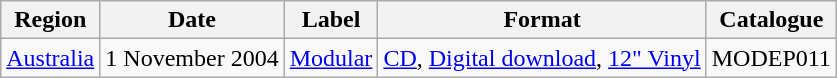<table class="wikitable">
<tr>
<th>Region</th>
<th>Date</th>
<th>Label</th>
<th>Format</th>
<th>Catalogue</th>
</tr>
<tr>
<td><a href='#'>Australia</a></td>
<td>1 November 2004</td>
<td><a href='#'>Modular</a></td>
<td><a href='#'>CD</a>, <a href='#'>Digital download</a>, <a href='#'>12" Vinyl</a></td>
<td>MODEP011</td>
</tr>
</table>
